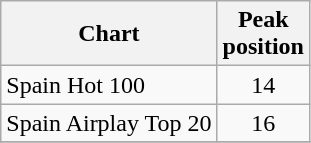<table class="wikitable">
<tr>
<th>Chart</th>
<th>Peak<br>position</th>
</tr>
<tr>
<td>Spain Hot 100</td>
<td align="center">14</td>
</tr>
<tr>
<td>Spain Airplay Top 20</td>
<td align="center">16</td>
</tr>
<tr>
</tr>
</table>
